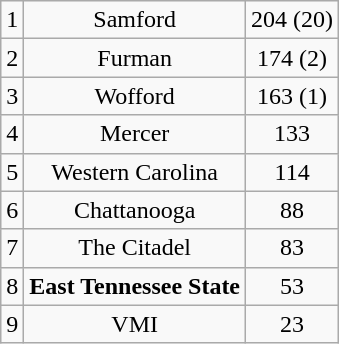<table class="wikitable" style="display: inline-table;">
<tr align="center">
<td>1</td>
<td>Samford</td>
<td>204 (20)</td>
</tr>
<tr align="center">
<td>2</td>
<td>Furman</td>
<td>174 (2)</td>
</tr>
<tr align="center">
<td>3</td>
<td>Wofford</td>
<td>163 (1)</td>
</tr>
<tr align="center">
<td>4</td>
<td>Mercer</td>
<td>133</td>
</tr>
<tr align="center">
<td>5</td>
<td>Western Carolina</td>
<td>114</td>
</tr>
<tr align="center">
<td>6</td>
<td>Chattanooga</td>
<td>88</td>
</tr>
<tr align="center">
<td>7</td>
<td>The Citadel</td>
<td>83</td>
</tr>
<tr align="center">
<td>8</td>
<td><strong>East Tennessee State</strong></td>
<td>53</td>
</tr>
<tr align="center">
<td>9</td>
<td>VMI</td>
<td>23</td>
</tr>
</table>
